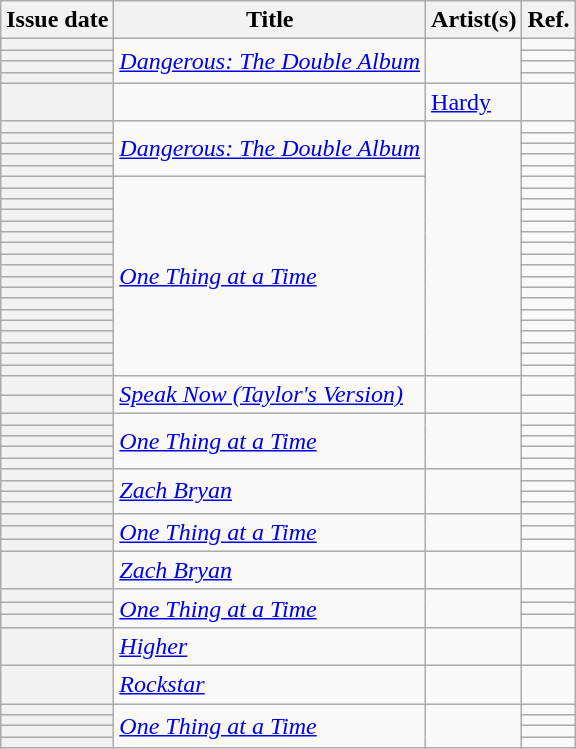<table class="wikitable sortable plainrowheaders">
<tr>
<th scope=col>Issue date</th>
<th scope=col>Title</th>
<th scope=col>Artist(s)</th>
<th scope=col class=unsortable>Ref.</th>
</tr>
<tr>
<th scope=row></th>
<td rowspan=4><em><a href='#'>Dangerous: The Double Album</a></em></td>
<td rowspan=4></td>
<td align=center></td>
</tr>
<tr>
<th scope=row></th>
<td align=center></td>
</tr>
<tr>
<th scope=row></th>
<td align=center></td>
</tr>
<tr>
<th scope=row></th>
<td align=center></td>
</tr>
<tr>
<th scope=row></th>
<td><em></em></td>
<td><a href='#'>Hardy</a></td>
<td align=center></td>
</tr>
<tr>
<th scope=row></th>
<td rowspan=5><em><a href='#'>Dangerous: The Double Album</a></em></td>
<td rowspan=23></td>
<td align=center></td>
</tr>
<tr>
<th scope=row></th>
<td align=center></td>
</tr>
<tr>
<th scope=row></th>
<td align=center></td>
</tr>
<tr>
<th scope=row></th>
<td align=center></td>
</tr>
<tr>
<th scope=row></th>
<td align=center></td>
</tr>
<tr>
<th scope=row></th>
<td rowspan=18><em><a href='#'>One Thing at a Time</a></em></td>
<td align=center></td>
</tr>
<tr>
<th scope=row></th>
<td align=center></td>
</tr>
<tr>
<th scope=row></th>
<td align=center></td>
</tr>
<tr>
<th scope=row></th>
<td align=center></td>
</tr>
<tr>
<th scope=row></th>
<td align=center></td>
</tr>
<tr>
<th scope=row></th>
<td align=center></td>
</tr>
<tr>
<th scope=row></th>
<td align=center></td>
</tr>
<tr>
<th scope=row></th>
<td align=center></td>
</tr>
<tr>
<th scope=row></th>
<td align=center></td>
</tr>
<tr>
<th scope=row></th>
<td align=center></td>
</tr>
<tr>
<th scope=row></th>
<td align=center></td>
</tr>
<tr>
<th scope=row></th>
<td align=center></td>
</tr>
<tr>
<th scope=row></th>
<td align=center></td>
</tr>
<tr>
<th scope=row></th>
<td align=center></td>
</tr>
<tr>
<th scope=row></th>
<td align=center></td>
</tr>
<tr>
<th scope=row></th>
<td align=center></td>
</tr>
<tr>
<th scope=row></th>
<td align=center></td>
</tr>
<tr>
<th scope=row></th>
<td align=center></td>
</tr>
<tr>
<th scope=row></th>
<td rowspan="2"><em><a href='#'>Speak Now (Taylor's Version)</a></em></td>
<td rowspan="2"></td>
<td align=center></td>
</tr>
<tr>
<th scope=row></th>
<td align=center></td>
</tr>
<tr>
<th scope=row></th>
<td rowspan=5><em><a href='#'>One Thing at a Time</a></em></td>
<td rowspan=5></td>
<td align=center></td>
</tr>
<tr>
<th scope=row></th>
<td align=center></td>
</tr>
<tr>
<th scope=row></th>
<td align=center></td>
</tr>
<tr>
<th scope=row></th>
<td align=center></td>
</tr>
<tr>
<th scope=row></th>
<td align=center></td>
</tr>
<tr>
<th scope=row></th>
<td rowspan=4><em><a href='#'>Zach Bryan</a></em></td>
<td rowspan=4></td>
<td align=center></td>
</tr>
<tr>
<th scope=row></th>
<td align=center></td>
</tr>
<tr>
<th scope=row></th>
<td align=center></td>
</tr>
<tr>
<th scope=row></th>
<td align=center></td>
</tr>
<tr>
<th scope=row></th>
<td rowspan=3><em><a href='#'>One Thing at a Time</a></em></td>
<td rowspan=3></td>
<td align=center></td>
</tr>
<tr>
<th scope=row></th>
<td align=center></td>
</tr>
<tr>
<th scope=row></th>
<td align=center></td>
</tr>
<tr>
<th scope=row></th>
<td rowspan=1><em><a href='#'>Zach Bryan</a></em></td>
<td rowspan=1></td>
<td align=center></td>
</tr>
<tr>
<th scope=row></th>
<td rowspan=3><em><a href='#'>One Thing at a Time</a></em></td>
<td rowspan=3></td>
<td align=center></td>
</tr>
<tr>
<th scope=row></th>
<td align=center></td>
</tr>
<tr>
<th scope=row></th>
<td align=center></td>
</tr>
<tr>
<th scope=row></th>
<td><em><a href='#'>Higher</a></em></td>
<td></td>
<td align=center></td>
</tr>
<tr>
<th scope=row></th>
<td><em><a href='#'>Rockstar</a></em></td>
<td></td>
<td align=center></td>
</tr>
<tr>
<th scope=row></th>
<td rowspan=4><em><a href='#'>One Thing at a Time</a></em></td>
<td rowspan=4></td>
<td align=center></td>
</tr>
<tr>
<th scope=row></th>
<td align=center></td>
</tr>
<tr>
<th scope=row></th>
<td align=center></td>
</tr>
<tr>
<th scope=row></th>
<td align=center></td>
</tr>
</table>
